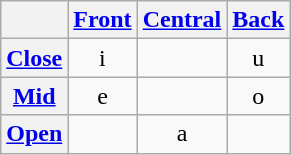<table class="wikitable IPA" style="text-align: center;">
<tr>
<th></th>
<th><a href='#'>Front</a></th>
<th><a href='#'>Central</a></th>
<th><a href='#'>Back</a></th>
</tr>
<tr>
<th><a href='#'>Close</a></th>
<td>i</td>
<td></td>
<td>u</td>
</tr>
<tr>
<th><a href='#'>Mid</a></th>
<td>e</td>
<td></td>
<td>o</td>
</tr>
<tr>
<th><a href='#'>Open</a></th>
<td></td>
<td>a</td>
<td></td>
</tr>
</table>
